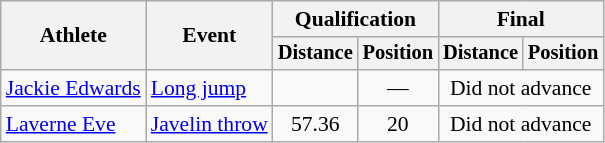<table class=wikitable style="font-size:90%">
<tr>
<th rowspan="2">Athlete</th>
<th rowspan="2">Event</th>
<th colspan="2">Qualification</th>
<th colspan="2">Final</th>
</tr>
<tr style="font-size:95%">
<th>Distance</th>
<th>Position</th>
<th>Distance</th>
<th>Position</th>
</tr>
<tr align=center>
<td align=left><a href='#'>Jackie Edwards</a></td>
<td align=left><a href='#'>Long jump</a></td>
<td></td>
<td>—</td>
<td colspan=2>Did not advance</td>
</tr>
<tr align=center>
<td align=left><a href='#'>Laverne Eve</a></td>
<td align=left><a href='#'>Javelin throw</a></td>
<td>57.36</td>
<td>20</td>
<td colspan=2>Did not advance</td>
</tr>
</table>
